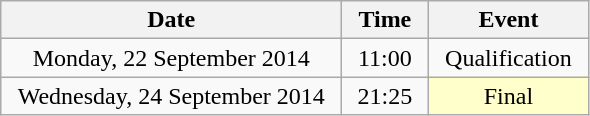<table class = "wikitable" style="text-align:center;">
<tr>
<th width=220>Date</th>
<th width=50>Time</th>
<th width=100>Event</th>
</tr>
<tr>
<td>Monday, 22 September 2014</td>
<td>11:00</td>
<td>Qualification</td>
</tr>
<tr>
<td>Wednesday, 24 September 2014</td>
<td>21:25</td>
<td bgcolor=ffffcc>Final</td>
</tr>
</table>
